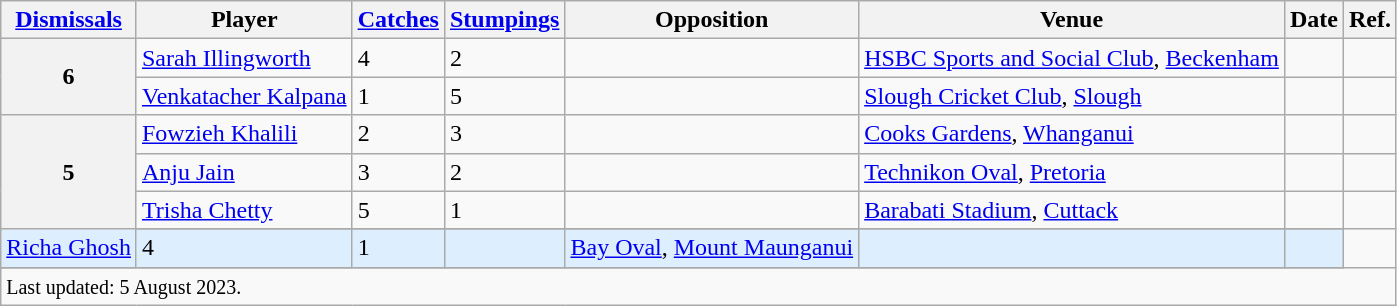<table class="wikitable sortable">
<tr>
<th><a href='#'>Dismissals</a></th>
<th>Player</th>
<th><a href='#'>Catches</a></th>
<th><a href='#'>Stumpings</a></th>
<th>Opposition</th>
<th class=unsortable>Venue</th>
<th>Date</th>
<th class=unsortable>Ref.</th>
</tr>
<tr>
<th rowspan=2>6</th>
<td> <a href='#'>Sarah Illingworth</a></td>
<td>4</td>
<td>2</td>
<td></td>
<td><a href='#'>HSBC Sports and Social Club</a>, <a href='#'>Beckenham</a></td>
<td></td>
<td></td>
</tr>
<tr>
<td> <a href='#'>Venkatacher Kalpana</a></td>
<td>1</td>
<td>5</td>
<td></td>
<td><a href='#'>Slough Cricket Club</a>, <a href='#'>Slough</a></td>
<td></td>
<td></td>
</tr>
<tr>
<th rowspan=4>5</th>
<td> <a href='#'>Fowzieh Khalili</a></td>
<td>2</td>
<td>3</td>
<td></td>
<td><a href='#'>Cooks Gardens</a>, <a href='#'>Whanganui</a></td>
<td></td>
<td></td>
</tr>
<tr>
<td> <a href='#'>Anju Jain</a></td>
<td>3</td>
<td>2</td>
<td></td>
<td><a href='#'>Technikon Oval</a>, <a href='#'>Pretoria</a></td>
<td></td>
<td></td>
</tr>
<tr>
<td> <a href='#'>Trisha Chetty</a></td>
<td>5</td>
<td>1</td>
<td></td>
<td><a href='#'>Barabati Stadium</a>, <a href='#'>Cuttack</a></td>
<td></td>
<td></td>
</tr>
<tr>
</tr>
<tr style="background-color:#def;">
<td> <a href='#'>Richa Ghosh</a></td>
<td>4</td>
<td>1</td>
<td></td>
<td><a href='#'>Bay Oval</a>, <a href='#'>Mount Maunganui</a></td>
<td></td>
<td></td>
</tr>
<tr>
</tr>
<tr class=sortbottom>
<td colspan=8><small>Last updated: 5 August 2023.</small></td>
</tr>
</table>
